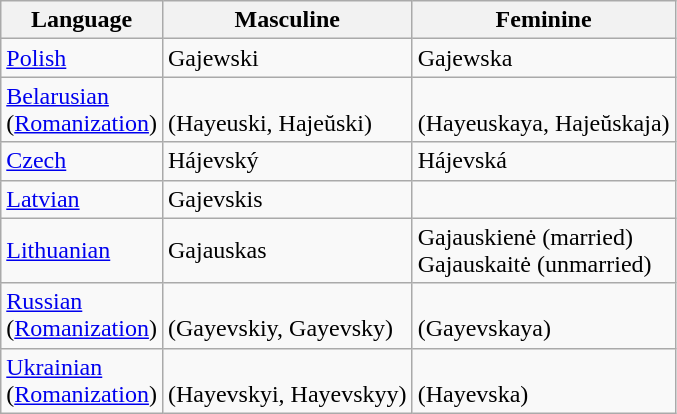<table class="wikitable">
<tr>
<th>Language</th>
<th>Masculine</th>
<th>Feminine</th>
</tr>
<tr>
<td><a href='#'>Polish</a></td>
<td>Gajewski</td>
<td>Gajewska</td>
</tr>
<tr>
<td><a href='#'>Belarusian</a> <br>(<a href='#'>Romanization</a>)</td>
<td><br>(Hayeuski, Hajeŭski)</td>
<td><br>(Hayeuskaya, Hajeŭskaja)</td>
</tr>
<tr>
<td><a href='#'>Czech</a></td>
<td>Hájevský</td>
<td>Hájevská</td>
</tr>
<tr>
<td><a href='#'>Latvian</a></td>
<td>Gajevskis</td>
<td></td>
</tr>
<tr>
<td><a href='#'>Lithuanian</a></td>
<td>Gajauskas</td>
<td>Gajauskienė (married)<br> Gajauskaitė (unmarried)</td>
</tr>
<tr>
<td><a href='#'>Russian</a> <br>(<a href='#'>Romanization</a>)</td>
<td><br> (Gayevskiy, Gayevsky)</td>
<td><br> (Gayevskaya)</td>
</tr>
<tr>
<td><a href='#'>Ukrainian</a> <br>(<a href='#'>Romanization</a>)</td>
<td><br> (Hayevskyi, Hayevskyy)</td>
<td><br> (Hayevska)</td>
</tr>
</table>
